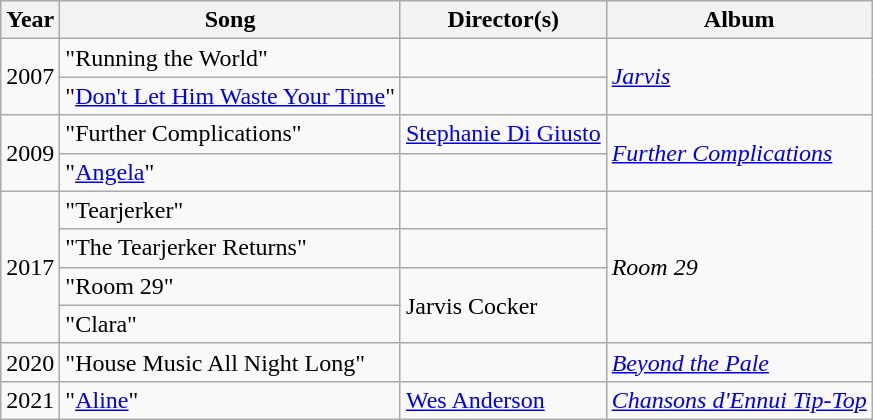<table class="wikitable">
<tr>
<th>Year</th>
<th>Song</th>
<th>Director(s)</th>
<th>Album</th>
</tr>
<tr>
<td rowspan="2">2007</td>
<td>"Running the World"</td>
<td></td>
<td rowspan="2"><em><a href='#'>Jarvis</a></em></td>
</tr>
<tr>
<td>"<a href='#'>Don't Let Him Waste Your Time</a>"</td>
<td></td>
</tr>
<tr>
<td rowspan="2">2009</td>
<td>"Further Complications"</td>
<td><a href='#'>Stephanie Di Giusto</a></td>
<td rowspan="2"><em><a href='#'>Further Complications</a></em></td>
</tr>
<tr>
<td>"<a href='#'>Angela</a>"</td>
<td></td>
</tr>
<tr>
<td rowspan="4">2017</td>
<td>"Tearjerker"</td>
<td></td>
<td rowspan="4"><em>Room 29</em></td>
</tr>
<tr>
<td>"The Tearjerker Returns"</td>
<td></td>
</tr>
<tr>
<td>"Room 29"</td>
<td rowspan="2">Jarvis Cocker</td>
</tr>
<tr>
<td>"Clara"</td>
</tr>
<tr>
<td>2020</td>
<td>"House Music All Night Long"</td>
<td></td>
<td><em><a href='#'>Beyond the Pale</a></em></td>
</tr>
<tr>
<td rowspan="2">2021</td>
<td>"<a href='#'>Aline</a>"</td>
<td><a href='#'>Wes Anderson</a></td>
<td><em><a href='#'>Chansons d'Ennui Tip-Top</a></em></td>
</tr>
</table>
